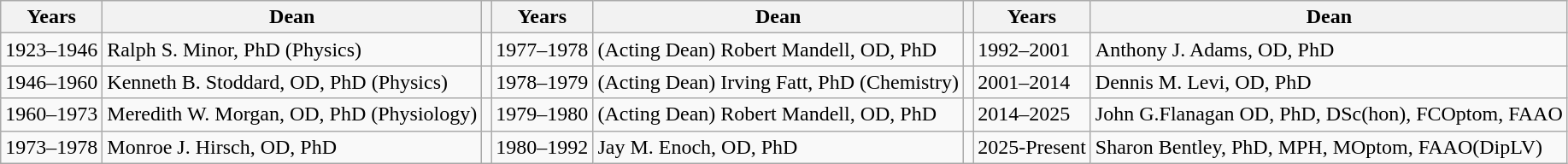<table class="wikitable" style="text-align:left">
<tr>
<th>Years</th>
<th>Dean</th>
<th></th>
<th>Years</th>
<th>Dean</th>
<th></th>
<th>Years</th>
<th>Dean</th>
</tr>
<tr>
<td>1923–1946</td>
<td>Ralph S. Minor, PhD (Physics)</td>
<td></td>
<td>1977–1978</td>
<td>(Acting Dean) Robert Mandell, OD, PhD</td>
<td></td>
<td>1992–2001</td>
<td>Anthony J. Adams, OD, PhD</td>
</tr>
<tr>
<td>1946–1960</td>
<td>Kenneth B. Stoddard, OD, PhD (Physics)</td>
<td></td>
<td>1978–1979</td>
<td>(Acting Dean) Irving Fatt, PhD (Chemistry)</td>
<td></td>
<td>2001–2014</td>
<td>Dennis M. Levi, OD, PhD</td>
</tr>
<tr>
<td>1960–1973</td>
<td>Meredith W. Morgan, OD, PhD (Physiology)</td>
<td></td>
<td>1979–1980</td>
<td>(Acting Dean) Robert Mandell, OD, PhD</td>
<td></td>
<td>2014–2025</td>
<td>John G.Flanagan OD, PhD, DSc(hon), FCOptom, FAAO</td>
</tr>
<tr>
<td>1973–1978</td>
<td>Monroe J. Hirsch, OD, PhD</td>
<td></td>
<td>1980–1992</td>
<td>Jay M. Enoch, OD, PhD</td>
<td></td>
<td>2025-Present</td>
<td>Sharon Bentley, PhD, MPH, MOptom, FAAO(DipLV)</td>
</tr>
</table>
